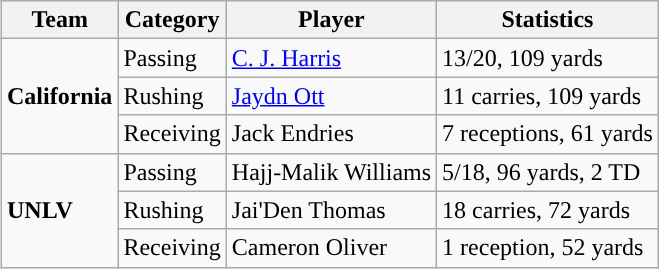<table class="wikitable" style="float: right;">
<tr>
<th>Team</th>
<th>Category</th>
<th>Player</th>
<th>Statistics</th>
</tr>
<tr>
<td rowspan=3><strong>California</strong></td>
<td>Passing</td>
<td><a href='#'>C. J. Harris</a></td>
<td>13/20, 109 yards</td>
</tr>
<tr>
<td>Rushing</td>
<td><a href='#'>Jaydn Ott</a></td>
<td>11 carries, 109 yards</td>
</tr>
<tr>
<td>Receiving</td>
<td>Jack Endries</td>
<td>7 receptions, 61 yards</td>
</tr>
<tr>
<td rowspan=3><strong>UNLV</strong></td>
<td>Passing</td>
<td>Hajj-Malik Williams</td>
<td>5/18, 96 yards, 2 TD</td>
</tr>
<tr>
<td>Rushing</td>
<td>Jai'Den Thomas</td>
<td>18 carries, 72 yards</td>
</tr>
<tr>
<td>Receiving</td>
<td>Cameron Oliver</td>
<td>1 reception, 52 yards</td>
</tr>
</table>
